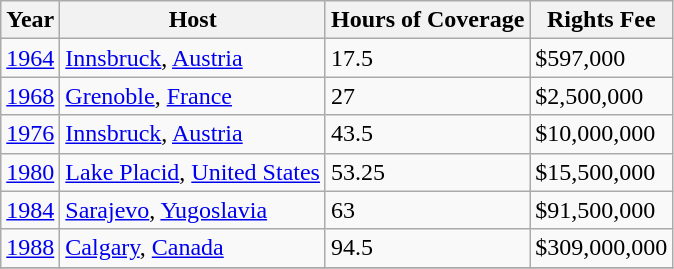<table class="wikitable">
<tr>
<th>Year</th>
<th>Host</th>
<th>Hours of Coverage</th>
<th>Rights Fee</th>
</tr>
<tr>
<td><a href='#'>1964</a></td>
<td><a href='#'>Innsbruck</a>, <a href='#'>Austria</a></td>
<td>17.5 </td>
<td>$597,000</td>
</tr>
<tr>
<td><a href='#'>1968</a></td>
<td><a href='#'>Grenoble</a>, <a href='#'>France</a></td>
<td>27</td>
<td>$2,500,000</td>
</tr>
<tr>
<td><a href='#'>1976</a></td>
<td><a href='#'>Innsbruck</a>, <a href='#'>Austria</a></td>
<td>43.5</td>
<td>$10,000,000</td>
</tr>
<tr>
<td><a href='#'>1980</a></td>
<td><a href='#'>Lake Placid</a>, <a href='#'>United States</a></td>
<td>53.25</td>
<td>$15,500,000</td>
</tr>
<tr>
<td><a href='#'>1984</a></td>
<td><a href='#'>Sarajevo</a>, <a href='#'>Yugoslavia</a></td>
<td>63</td>
<td>$91,500,000</td>
</tr>
<tr>
<td><a href='#'>1988</a></td>
<td><a href='#'>Calgary</a>, <a href='#'>Canada</a></td>
<td>94.5</td>
<td>$309,000,000</td>
</tr>
<tr>
</tr>
</table>
